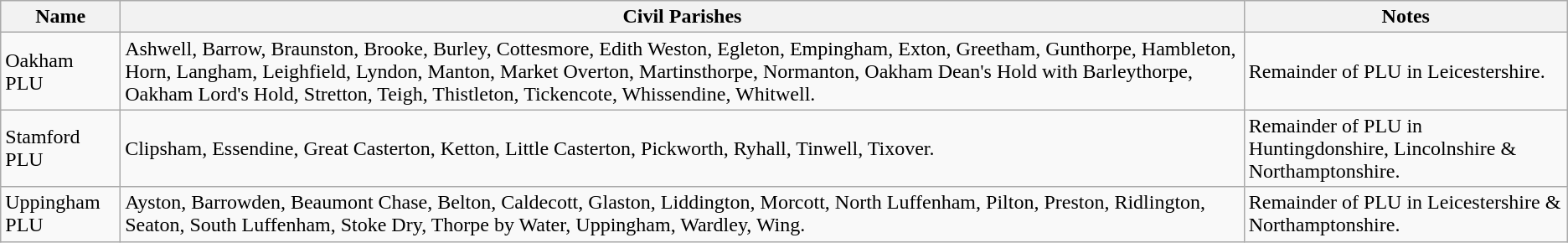<table class="wikitable">
<tr>
<th>Name</th>
<th>Civil Parishes</th>
<th>Notes</th>
</tr>
<tr>
<td>Oakham PLU</td>
<td>Ashwell, Barrow, Braunston, Brooke, Burley, Cottesmore, Edith Weston, Egleton, Empingham, Exton, Greetham, Gunthorpe, Hambleton, Horn, Langham, Leighfield, Lyndon, Manton, Market Overton, Martinsthorpe, Normanton, Oakham Dean's Hold with Barleythorpe, Oakham Lord's Hold, Stretton, Teigh, Thistleton, Tickencote, Whissendine, Whitwell.</td>
<td>Remainder of PLU in Leicestershire.</td>
</tr>
<tr>
<td>Stamford PLU</td>
<td>Clipsham, Essendine, Great Casterton, Ketton, Little Casterton, Pickworth, Ryhall, Tinwell, Tixover.</td>
<td>Remainder of PLU in Huntingdonshire, Lincolnshire & Northamptonshire.</td>
</tr>
<tr>
<td>Uppingham PLU</td>
<td>Ayston, Barrowden, Beaumont Chase, Belton, Caldecott, Glaston, Liddington, Morcott, North Luffenham, Pilton, Preston, Ridlington, Seaton, South Luffenham, Stoke Dry, Thorpe by Water, Uppingham, Wardley, Wing.</td>
<td>Remainder of PLU in Leicestershire & Northamptonshire.</td>
</tr>
</table>
